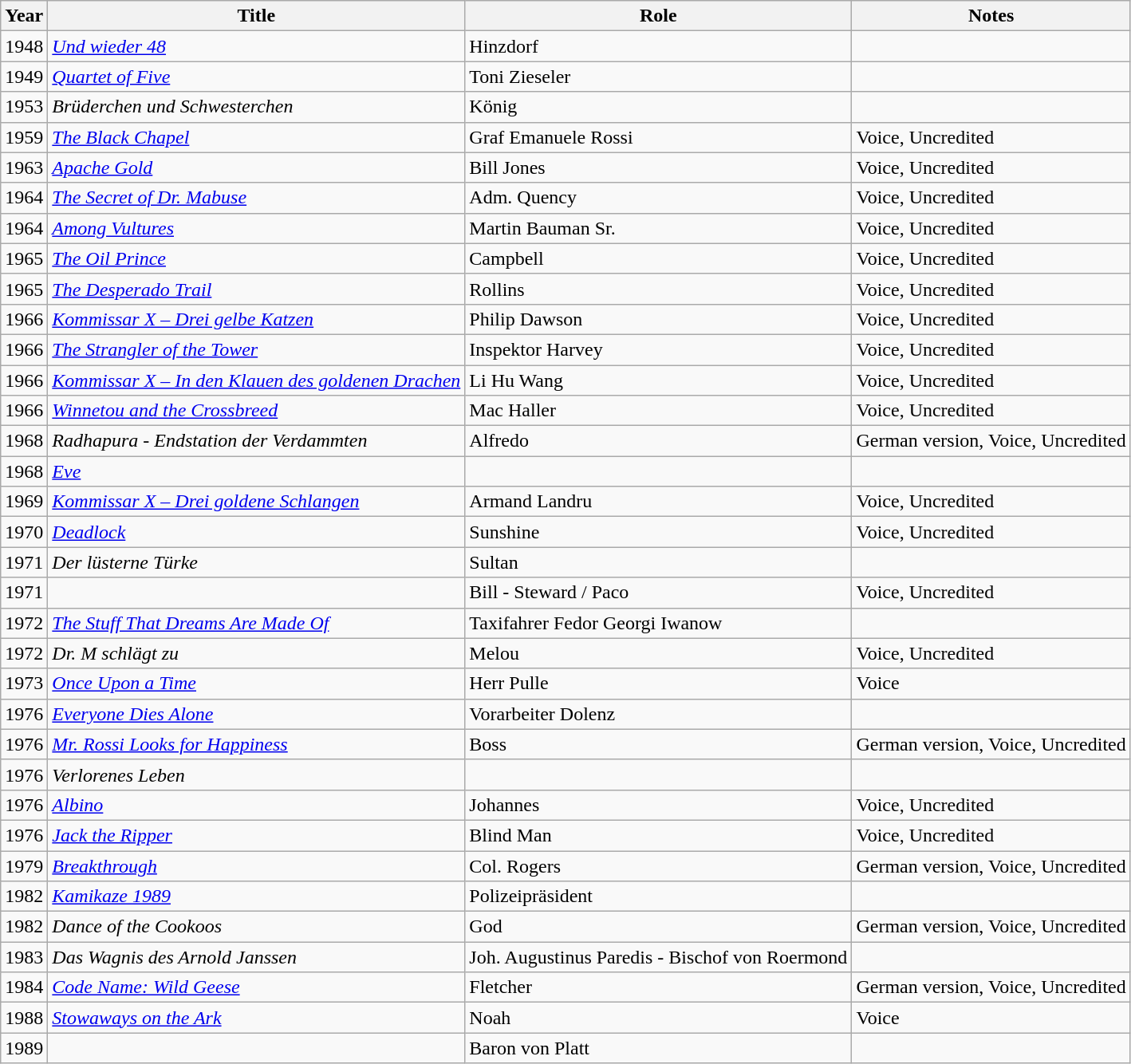<table class="wikitable">
<tr>
<th>Year</th>
<th>Title</th>
<th>Role</th>
<th>Notes</th>
</tr>
<tr>
<td>1948</td>
<td><em><a href='#'>Und wieder 48</a></em></td>
<td>Hinzdorf</td>
<td></td>
</tr>
<tr>
<td>1949</td>
<td><em><a href='#'>Quartet of Five</a></em></td>
<td>Toni Zieseler</td>
<td></td>
</tr>
<tr>
<td>1953</td>
<td><em>Brüderchen und Schwesterchen</em></td>
<td>König</td>
<td></td>
</tr>
<tr>
<td>1959</td>
<td><em><a href='#'>The Black Chapel</a></em></td>
<td>Graf Emanuele Rossi</td>
<td>Voice, Uncredited</td>
</tr>
<tr>
<td>1963</td>
<td><em><a href='#'>Apache Gold</a></em></td>
<td>Bill Jones</td>
<td>Voice, Uncredited</td>
</tr>
<tr>
<td>1964</td>
<td><em><a href='#'>The Secret of Dr. Mabuse</a></em></td>
<td>Adm. Quency</td>
<td>Voice, Uncredited</td>
</tr>
<tr>
<td>1964</td>
<td><em><a href='#'>Among Vultures</a></em></td>
<td>Martin Bauman Sr.</td>
<td>Voice, Uncredited</td>
</tr>
<tr>
<td>1965</td>
<td><em><a href='#'>The Oil Prince</a></em></td>
<td>Campbell</td>
<td>Voice, Uncredited</td>
</tr>
<tr>
<td>1965</td>
<td><em><a href='#'>The Desperado Trail</a></em></td>
<td>Rollins</td>
<td>Voice, Uncredited</td>
</tr>
<tr>
<td>1966</td>
<td><em><a href='#'>Kommissar X – Drei gelbe Katzen</a></em></td>
<td>Philip Dawson</td>
<td>Voice, Uncredited</td>
</tr>
<tr>
<td>1966</td>
<td><em><a href='#'>The Strangler of the Tower</a></em></td>
<td>Inspektor Harvey</td>
<td>Voice, Uncredited</td>
</tr>
<tr>
<td>1966</td>
<td><em><a href='#'>Kommissar X – In den Klauen des goldenen Drachen</a></em></td>
<td>Li Hu Wang</td>
<td>Voice, Uncredited</td>
</tr>
<tr>
<td>1966</td>
<td><em><a href='#'>Winnetou and the Crossbreed</a></em></td>
<td>Mac Haller</td>
<td>Voice, Uncredited</td>
</tr>
<tr>
<td>1968</td>
<td><em>Radhapura - Endstation der Verdammten</em></td>
<td>Alfredo</td>
<td>German version, Voice, Uncredited</td>
</tr>
<tr>
<td>1968</td>
<td><em><a href='#'>Eve</a></em></td>
<td></td>
<td></td>
</tr>
<tr>
<td>1969</td>
<td><em><a href='#'>Kommissar X – Drei goldene Schlangen</a></em></td>
<td>Armand Landru</td>
<td>Voice, Uncredited</td>
</tr>
<tr>
<td>1970</td>
<td><em><a href='#'>Deadlock</a></em></td>
<td>Sunshine</td>
<td>Voice, Uncredited</td>
</tr>
<tr>
<td>1971</td>
<td><em>Der lüsterne Türke</em></td>
<td>Sultan</td>
<td></td>
</tr>
<tr>
<td>1971</td>
<td><em></em></td>
<td>Bill - Steward / Paco</td>
<td>Voice, Uncredited</td>
</tr>
<tr>
<td>1972</td>
<td><em><a href='#'>The Stuff That Dreams Are Made Of</a></em></td>
<td>Taxifahrer Fedor Georgi Iwanow</td>
<td></td>
</tr>
<tr>
<td>1972</td>
<td><em>Dr. M schlägt zu</em></td>
<td>Melou</td>
<td>Voice, Uncredited</td>
</tr>
<tr>
<td>1973</td>
<td><em><a href='#'>Once Upon a Time</a></em></td>
<td>Herr Pulle</td>
<td>Voice</td>
</tr>
<tr>
<td>1976</td>
<td><em><a href='#'>Everyone Dies Alone</a></em></td>
<td>Vorarbeiter Dolenz</td>
<td></td>
</tr>
<tr>
<td>1976</td>
<td><em><a href='#'>Mr. Rossi Looks for Happiness</a></em></td>
<td>Boss</td>
<td>German version, Voice, Uncredited</td>
</tr>
<tr>
<td>1976</td>
<td><em>Verlorenes Leben</em></td>
<td></td>
<td></td>
</tr>
<tr>
<td>1976</td>
<td><em><a href='#'>Albino</a></em></td>
<td>Johannes</td>
<td>Voice, Uncredited</td>
</tr>
<tr>
<td>1976</td>
<td><em><a href='#'>Jack the Ripper</a></em></td>
<td>Blind Man</td>
<td>Voice, Uncredited</td>
</tr>
<tr>
<td>1979</td>
<td><em><a href='#'>Breakthrough</a></em></td>
<td>Col. Rogers</td>
<td>German version, Voice, Uncredited</td>
</tr>
<tr>
<td>1982</td>
<td><em><a href='#'>Kamikaze 1989</a></em></td>
<td>Polizeipräsident</td>
<td></td>
</tr>
<tr>
<td>1982</td>
<td><em>Dance of the Cookoos</em></td>
<td>God</td>
<td>German version, Voice, Uncredited</td>
</tr>
<tr>
<td>1983</td>
<td><em>Das Wagnis des Arnold Janssen</em></td>
<td>Joh. Augustinus Paredis - Bischof von Roermond</td>
<td></td>
</tr>
<tr>
<td>1984</td>
<td><em><a href='#'>Code Name: Wild Geese</a></em></td>
<td>Fletcher</td>
<td>German version, Voice, Uncredited</td>
</tr>
<tr>
<td>1988</td>
<td><em><a href='#'>Stowaways on the Ark</a></em></td>
<td>Noah</td>
<td>Voice</td>
</tr>
<tr>
<td>1989</td>
<td><em></em></td>
<td>Baron von Platt</td>
<td></td>
</tr>
</table>
